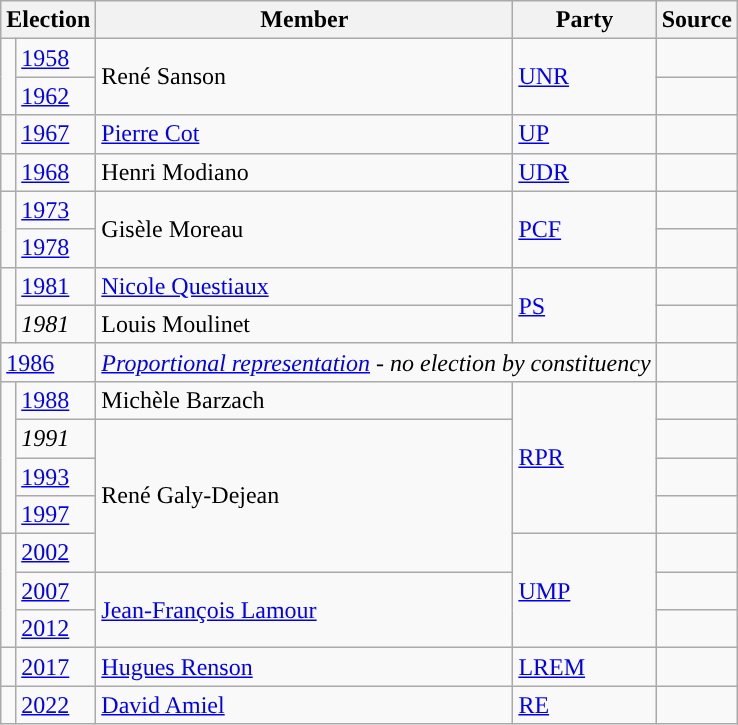<table class="wikitable">
<tr>
<th colspan="2">Election</th>
<th>Member</th>
<th>Party</th>
<th>Source</th>
</tr>
<tr>
<td rowspan="2" style="color:inherit;background-color: "></td>
<td><a href='#'>1958</a></td>
<td rowspan="2">René Sanson</td>
<td rowspan="2"><a href='#'>UNR</a></td>
<td></td>
</tr>
<tr>
<td><a href='#'>1962</a></td>
<td></td>
</tr>
<tr>
<td style="color:inherit;background-color: "></td>
<td><a href='#'>1967</a></td>
<td><a href='#'>Pierre Cot</a></td>
<td><a href='#'>UP</a></td>
<td></td>
</tr>
<tr>
<td style="color:inherit;background-color: "></td>
<td><a href='#'>1968</a></td>
<td>Henri Modiano</td>
<td><a href='#'>UDR</a></td>
<td></td>
</tr>
<tr>
<td rowspan="2" style="color:inherit;background-color: "></td>
<td><a href='#'>1973</a></td>
<td rowspan="2">Gisèle Moreau</td>
<td rowspan="2"><a href='#'>PCF</a></td>
<td></td>
</tr>
<tr>
<td><a href='#'>1978</a></td>
<td></td>
</tr>
<tr>
<td rowspan="2" style="color:inherit;background-color: "></td>
<td><a href='#'>1981</a></td>
<td><a href='#'>Nicole Questiaux</a></td>
<td rowspan="2"><a href='#'>PS</a></td>
<td></td>
</tr>
<tr>
<td><em>1981</em></td>
<td>Louis Moulinet</td>
<td></td>
</tr>
<tr>
<td colspan="2"><a href='#'>1986</a></td>
<td colspan="2"><em><a href='#'>Proportional representation</a> - no election by constituency</em></td>
<td></td>
</tr>
<tr>
<td rowspan="4" style="color:inherit;background-color: "></td>
<td><a href='#'>1988</a></td>
<td>Michèle Barzach</td>
<td rowspan="4"><a href='#'>RPR</a></td>
<td></td>
</tr>
<tr>
<td><em>1991</em></td>
<td rowspan="4">René Galy-Dejean</td>
<td></td>
</tr>
<tr>
<td><a href='#'>1993</a></td>
<td></td>
</tr>
<tr>
<td><a href='#'>1997</a></td>
<td></td>
</tr>
<tr>
<td rowspan="3" style="color:inherit;background-color: "></td>
<td><a href='#'>2002</a></td>
<td rowspan="3"><a href='#'>UMP</a></td>
<td></td>
</tr>
<tr>
<td><a href='#'>2007</a></td>
<td rowspan="2"><a href='#'>Jean-François Lamour</a></td>
<td></td>
</tr>
<tr>
<td><a href='#'>2012</a></td>
<td></td>
</tr>
<tr>
<td style="color:inherit;background:"></td>
<td><a href='#'>2017</a></td>
<td><a href='#'>Hugues Renson</a></td>
<td><a href='#'>LREM</a></td>
<td></td>
</tr>
<tr>
<td style="color:inherit;background:"></td>
<td><a href='#'>2022</a></td>
<td><a href='#'>David Amiel</a></td>
<td><a href='#'>RE</a></td>
<td></td>
</tr>
</table>
